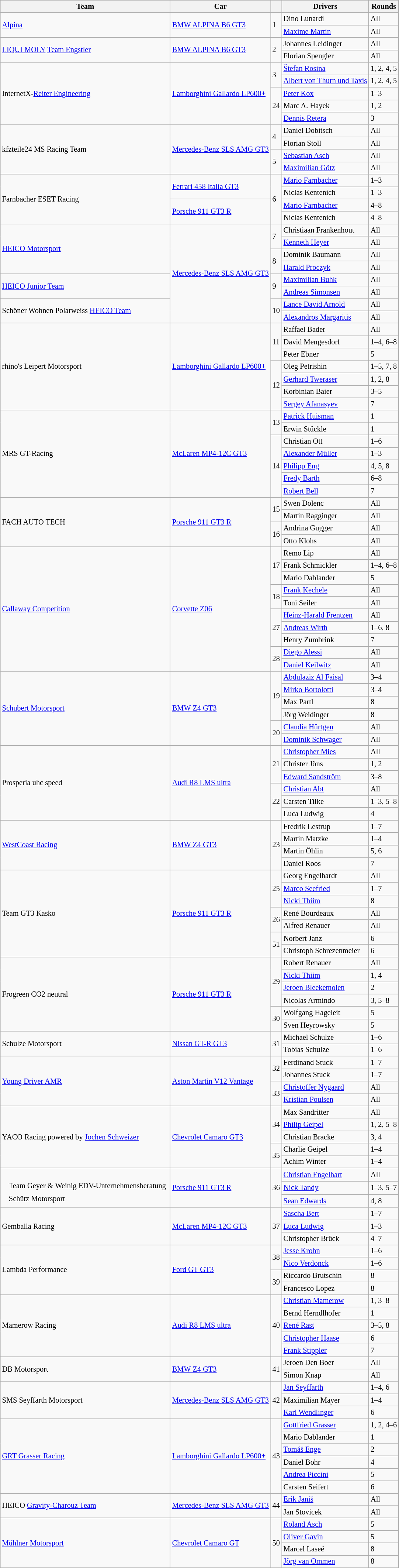<table class="wikitable" style="font-size: 85%;">
<tr>
<th>Team</th>
<th>Car</th>
<th></th>
<th>Drivers</th>
<th>Rounds</th>
</tr>
<tr>
<td rowspan=2> <a href='#'>Alpina</a></td>
<td rowspan=2><a href='#'>BMW ALPINA B6 GT3</a></td>
<td rowspan=2>1</td>
<td> Dino Lunardi</td>
<td>All</td>
</tr>
<tr>
<td> <a href='#'>Maxime Martin</a></td>
<td>All</td>
</tr>
<tr>
<td rowspan=2> <a href='#'>LIQUI MOLY</a> <a href='#'>Team Engstler</a></td>
<td rowspan=2><a href='#'>BMW ALPINA B6 GT3</a></td>
<td rowspan=2>2</td>
<td> Johannes Leidinger</td>
<td>All</td>
</tr>
<tr>
<td> Florian Spengler</td>
<td>All</td>
</tr>
<tr>
<td rowspan=5> InternetX-<a href='#'>Reiter Engineering</a></td>
<td rowspan=5><a href='#'>Lamborghini Gallardo LP600+</a></td>
<td rowspan=2>3</td>
<td> <a href='#'>Štefan Rosina</a></td>
<td>1, 2, 4, 5</td>
</tr>
<tr>
<td> <a href='#'>Albert von Thurn und Taxis</a></td>
<td>1, 2, 4, 5</td>
</tr>
<tr>
<td rowspan=3>24</td>
<td> <a href='#'>Peter Kox</a></td>
<td>1–3</td>
</tr>
<tr>
<td> Marc A. Hayek</td>
<td>1, 2</td>
</tr>
<tr>
<td> <a href='#'>Dennis Retera</a></td>
<td>3</td>
</tr>
<tr>
<td rowspan=4> kfzteile24 MS Racing Team</td>
<td rowspan=4><a href='#'>Mercedes-Benz SLS AMG GT3</a></td>
<td rowspan=2>4</td>
<td> Daniel Dobitsch</td>
<td>All</td>
</tr>
<tr>
<td> Florian Stoll</td>
<td>All</td>
</tr>
<tr>
<td rowspan=2>5</td>
<td> <a href='#'>Sebastian Asch</a></td>
<td>All</td>
</tr>
<tr>
<td> <a href='#'>Maximilian Götz</a></td>
<td>All</td>
</tr>
<tr>
<td rowspan=4> Farnbacher ESET Racing</td>
<td rowspan=2><a href='#'>Ferrari 458 Italia GT3</a></td>
<td rowspan=4>6</td>
<td> <a href='#'>Mario Farnbacher</a></td>
<td>1–3</td>
</tr>
<tr>
<td> Niclas Kentenich</td>
<td>1–3</td>
</tr>
<tr>
<td rowspan=2><a href='#'>Porsche 911 GT3 R</a></td>
<td> <a href='#'>Mario Farnbacher</a></td>
<td>4–8</td>
</tr>
<tr>
<td> Niclas Kentenich</td>
<td>4–8</td>
</tr>
<tr>
<td rowspan=4> <a href='#'>HEICO Motorsport</a></td>
<td rowspan=8><a href='#'>Mercedes-Benz SLS AMG GT3</a></td>
<td rowspan=2>7</td>
<td> Christiaan Frankenhout</td>
<td>All</td>
</tr>
<tr>
<td> <a href='#'>Kenneth Heyer</a></td>
<td>All</td>
</tr>
<tr>
<td rowspan=2>8</td>
<td> Dominik Baumann</td>
<td>All</td>
</tr>
<tr>
<td> <a href='#'>Harald Proczyk</a></td>
<td>All</td>
</tr>
<tr>
<td rowspan=2> <a href='#'>HEICO Junior Team</a></td>
<td rowspan=2>9</td>
<td> <a href='#'>Maximilian Buhk</a></td>
<td>All</td>
</tr>
<tr>
<td> <a href='#'>Andreas Simonsen</a></td>
<td>All</td>
</tr>
<tr>
<td rowspan=2> Schöner Wohnen Polarweiss <a href='#'>HEICO Team</a></td>
<td rowspan=2>10</td>
<td> <a href='#'>Lance David Arnold</a></td>
<td>All</td>
</tr>
<tr>
<td> <a href='#'>Alexandros Margaritis</a></td>
<td>All</td>
</tr>
<tr>
<td rowspan=7> rhino's Leipert Motorsport</td>
<td rowspan=7><a href='#'>Lamborghini Gallardo LP600+</a></td>
<td rowspan=3>11</td>
<td> Raffael Bader</td>
<td>All</td>
</tr>
<tr>
<td> David Mengesdorf</td>
<td>1–4, 6–8</td>
</tr>
<tr>
<td> Peter Ebner</td>
<td>5</td>
</tr>
<tr>
<td rowspan=4>12</td>
<td> Oleg Petrishin</td>
<td>1–5, 7, 8</td>
</tr>
<tr>
<td> <a href='#'>Gerhard Tweraser</a></td>
<td>1, 2, 8</td>
</tr>
<tr>
<td> Korbinian Baier</td>
<td>3–5</td>
</tr>
<tr>
<td> <a href='#'>Sergey Afanasyev</a></td>
<td>7</td>
</tr>
<tr>
<td rowspan=7> MRS GT-Racing</td>
<td rowspan=7><a href='#'>McLaren MP4-12C GT3</a></td>
<td rowspan=2>13</td>
<td> <a href='#'>Patrick Huisman</a></td>
<td>1</td>
</tr>
<tr>
<td> Erwin Stückle</td>
<td>1</td>
</tr>
<tr>
<td rowspan=5>14</td>
<td> Christian Ott</td>
<td>1–6</td>
</tr>
<tr>
<td> <a href='#'>Alexander Müller</a></td>
<td>1–3</td>
</tr>
<tr>
<td> <a href='#'>Philipp Eng</a></td>
<td>4, 5, 8</td>
</tr>
<tr>
<td> <a href='#'>Fredy Barth</a></td>
<td>6–8</td>
</tr>
<tr>
<td> <a href='#'>Robert Bell</a></td>
<td>7</td>
</tr>
<tr>
<td rowspan=4> FACH AUTO TECH</td>
<td rowspan=4><a href='#'>Porsche 911 GT3 R</a></td>
<td rowspan=2>15</td>
<td> Swen Dolenc</td>
<td>All</td>
</tr>
<tr>
<td> Martin Ragginger</td>
<td>All</td>
</tr>
<tr>
<td rowspan=2>16</td>
<td> Andrina Gugger</td>
<td>All</td>
</tr>
<tr>
<td> Otto Klohs</td>
<td>All</td>
</tr>
<tr>
<td rowspan=10> <a href='#'>Callaway Competition</a></td>
<td rowspan=10><a href='#'>Corvette Z06</a></td>
<td rowspan=3>17</td>
<td> Remo Lip</td>
<td>All</td>
</tr>
<tr>
<td> Frank Schmickler</td>
<td>1–4, 6–8</td>
</tr>
<tr>
<td> Mario Dablander</td>
<td>5</td>
</tr>
<tr>
<td rowspan=2>18</td>
<td> <a href='#'>Frank Kechele</a></td>
<td>All</td>
</tr>
<tr>
<td> Toni Seiler</td>
<td>All</td>
</tr>
<tr>
<td rowspan=3>27</td>
<td> <a href='#'>Heinz-Harald Frentzen</a></td>
<td>All</td>
</tr>
<tr>
<td> <a href='#'>Andreas Wirth</a></td>
<td>1–6, 8</td>
</tr>
<tr>
<td> Henry Zumbrink</td>
<td>7</td>
</tr>
<tr>
<td rowspan=2>28</td>
<td> <a href='#'>Diego Alessi</a></td>
<td>All</td>
</tr>
<tr>
<td> <a href='#'>Daniel Keilwitz</a></td>
<td>All</td>
</tr>
<tr>
<td rowspan=6> <a href='#'>Schubert Motorsport</a></td>
<td rowspan=6><a href='#'>BMW Z4 GT3</a></td>
<td rowspan=4>19</td>
<td> <a href='#'>Abdulaziz Al Faisal</a></td>
<td>3–4</td>
</tr>
<tr>
<td> <a href='#'>Mirko Bortolotti</a></td>
<td>3–4</td>
</tr>
<tr>
<td> Max Partl</td>
<td>8</td>
</tr>
<tr>
<td> Jörg Weidinger</td>
<td>8</td>
</tr>
<tr>
<td rowspan=2>20</td>
<td> <a href='#'>Claudia Hürtgen</a></td>
<td>All</td>
</tr>
<tr>
<td> <a href='#'>Dominik Schwager</a></td>
<td>All</td>
</tr>
<tr>
<td rowspan=6> Prosperia uhc speed</td>
<td rowspan=6><a href='#'>Audi R8 LMS ultra</a></td>
<td rowspan=3>21</td>
<td> <a href='#'>Christopher Mies</a></td>
<td>All</td>
</tr>
<tr>
<td> Christer Jöns</td>
<td>1, 2</td>
</tr>
<tr>
<td> <a href='#'>Edward Sandström</a></td>
<td>3–8</td>
</tr>
<tr>
<td rowspan=3>22</td>
<td> <a href='#'>Christian Abt</a></td>
<td>All</td>
</tr>
<tr>
<td> Carsten Tilke</td>
<td>1–3, 5–8</td>
</tr>
<tr>
<td> Luca Ludwig</td>
<td>4</td>
</tr>
<tr>
<td rowspan=4> <a href='#'>WestCoast Racing</a></td>
<td rowspan=4><a href='#'>BMW Z4 GT3</a></td>
<td rowspan=4>23</td>
<td> Fredrik Lestrup</td>
<td>1–7</td>
</tr>
<tr>
<td> Martin Matzke</td>
<td>1–4</td>
</tr>
<tr>
<td> Martin Öhlin</td>
<td>5, 6</td>
</tr>
<tr>
<td> Daniel Roos</td>
<td>7</td>
</tr>
<tr>
<td rowspan=7> Team GT3 Kasko</td>
<td rowspan=7><a href='#'>Porsche 911 GT3 R</a></td>
<td rowspan=3>25</td>
<td> Georg Engelhardt</td>
<td>All</td>
</tr>
<tr>
<td> <a href='#'>Marco Seefried</a></td>
<td>1–7</td>
</tr>
<tr>
<td> <a href='#'>Nicki Thiim</a></td>
<td>8</td>
</tr>
<tr>
<td rowspan=2>26</td>
<td> René Bourdeaux</td>
<td>All</td>
</tr>
<tr>
<td> Alfred Renauer</td>
<td>All</td>
</tr>
<tr>
<td rowspan=2>51</td>
<td> Norbert Janz</td>
<td>6</td>
</tr>
<tr>
<td> Christoph Schrezenmeier</td>
<td>6</td>
</tr>
<tr>
<td rowspan=6> Frogreen CO2 neutral</td>
<td rowspan=6><a href='#'>Porsche 911 GT3 R</a></td>
<td rowspan=4>29</td>
<td> Robert Renauer</td>
<td>All</td>
</tr>
<tr>
<td> <a href='#'>Nicki Thiim</a></td>
<td>1, 4</td>
</tr>
<tr>
<td> <a href='#'>Jeroen Bleekemolen</a></td>
<td>2</td>
</tr>
<tr>
<td> Nicolas Armindo</td>
<td>3, 5–8</td>
</tr>
<tr>
<td rowspan=2>30</td>
<td> Wolfgang Hageleit</td>
<td>5</td>
</tr>
<tr>
<td> Sven Heyrowsky</td>
<td>5</td>
</tr>
<tr>
<td rowspan=2> Schulze Motorsport</td>
<td rowspan=2><a href='#'>Nissan GT-R GT3</a></td>
<td rowspan=2>31</td>
<td> Michael Schulze</td>
<td>1–6</td>
</tr>
<tr>
<td> Tobias Schulze</td>
<td>1–6</td>
</tr>
<tr>
<td rowspan=4> <a href='#'>Young Driver AMR</a></td>
<td rowspan=4><a href='#'>Aston Martin V12 Vantage</a></td>
<td rowspan=2>32</td>
<td> Ferdinand Stuck</td>
<td>1–7</td>
</tr>
<tr>
<td> Johannes Stuck</td>
<td>1–7</td>
</tr>
<tr>
<td rowspan=2>33</td>
<td> <a href='#'>Christoffer Nygaard</a></td>
<td>All</td>
</tr>
<tr>
<td> <a href='#'>Kristian Poulsen</a></td>
<td>All</td>
</tr>
<tr>
<td rowspan=5> YACO Racing powered by <a href='#'>Jochen Schweizer</a></td>
<td rowspan=5><a href='#'>Chevrolet Camaro GT3</a></td>
<td rowspan=3>34</td>
<td> Max Sandritter</td>
<td>All</td>
</tr>
<tr>
<td> <a href='#'>Philip Geipel</a></td>
<td>1, 2, 5–8</td>
</tr>
<tr>
<td> Christian Bracke</td>
<td>3, 4</td>
</tr>
<tr>
<td rowspan=2>35</td>
<td> Charlie Geipel</td>
<td>1–4</td>
</tr>
<tr>
<td> Achim Winter</td>
<td>1–4</td>
</tr>
<tr>
<td rowspan=3><br><table style="float: left; border-top:transparent; border-right:transparent; border-bottom:transparent; border-left:transparent;">
<tr>
<td style=" border-top:transparent; border-right:transparent; border-bottom:transparent; border-left:transparent;" rowspan=2></td>
<td style=" border-top:transparent; border-right:transparent; border-bottom:transparent; border-left:transparent;">Team Geyer & Weinig EDV-Unternehmensberatung</td>
</tr>
<tr>
<td style=" border-top:transparent; border-right:transparent; border-bottom:transparent; border-left:transparent;">Schütz Motorsport</td>
</tr>
</table>
</td>
<td rowspan=3><a href='#'>Porsche 911 GT3 R</a></td>
<td rowspan=3>36</td>
<td> <a href='#'>Christian Engelhart</a></td>
<td>All</td>
</tr>
<tr>
<td> <a href='#'>Nick Tandy</a></td>
<td>1–3, 5–7</td>
</tr>
<tr>
<td> <a href='#'>Sean Edwards</a></td>
<td>4, 8</td>
</tr>
<tr>
<td rowspan=3> Gemballa Racing</td>
<td rowspan=3><a href='#'>McLaren MP4-12C GT3</a></td>
<td rowspan=3>37</td>
<td> <a href='#'>Sascha Bert</a></td>
<td>1–7</td>
</tr>
<tr>
<td> <a href='#'>Luca Ludwig</a></td>
<td>1–3</td>
</tr>
<tr>
<td> Christopher Brück</td>
<td>4–7</td>
</tr>
<tr>
<td rowspan=4> Lambda Performance</td>
<td rowspan=4><a href='#'>Ford GT GT3</a></td>
<td rowspan=2>38</td>
<td> <a href='#'>Jesse Krohn</a></td>
<td>1–6</td>
</tr>
<tr>
<td> <a href='#'>Nico Verdonck</a></td>
<td>1–6</td>
</tr>
<tr>
<td rowspan=2>39</td>
<td> Riccardo Brutschin</td>
<td>8</td>
</tr>
<tr>
<td> Francesco Lopez</td>
<td>8</td>
</tr>
<tr>
<td rowspan=5> Mamerow Racing</td>
<td rowspan=5><a href='#'>Audi R8 LMS ultra</a></td>
<td rowspan=5>40</td>
<td> <a href='#'>Christian Mamerow</a></td>
<td>1, 3–8</td>
</tr>
<tr>
<td> Bernd Herndlhofer</td>
<td>1</td>
</tr>
<tr>
<td> <a href='#'>René Rast</a></td>
<td>3–5, 8</td>
</tr>
<tr>
<td> <a href='#'>Christopher Haase</a></td>
<td>6</td>
</tr>
<tr>
<td> <a href='#'>Frank Stippler</a></td>
<td>7</td>
</tr>
<tr>
<td rowspan=2> DB Motorsport</td>
<td rowspan=2><a href='#'>BMW Z4 GT3</a></td>
<td rowspan=2>41</td>
<td> Jeroen Den Boer</td>
<td>All</td>
</tr>
<tr>
<td> Simon Knap</td>
<td>All</td>
</tr>
<tr>
<td rowspan=3> SMS Seyffarth Motorsport</td>
<td rowspan=3><a href='#'>Mercedes-Benz SLS AMG GT3</a></td>
<td rowspan=3>42</td>
<td> <a href='#'>Jan Seyffarth</a></td>
<td>1–4, 6</td>
</tr>
<tr>
<td> Maximilian Mayer</td>
<td>1–4</td>
</tr>
<tr>
<td> <a href='#'>Karl Wendlinger</a></td>
<td>6</td>
</tr>
<tr>
<td rowspan=6> <a href='#'>GRT Grasser Racing</a></td>
<td rowspan=6><a href='#'>Lamborghini Gallardo LP600+</a></td>
<td rowspan=6>43</td>
<td> <a href='#'>Gottfried Grasser</a></td>
<td>1, 2, 4–6</td>
</tr>
<tr>
<td> Mario Dablander</td>
<td>1</td>
</tr>
<tr>
<td> <a href='#'>Tomáš Enge</a></td>
<td>2</td>
</tr>
<tr>
<td> Daniel Bohr</td>
<td>4</td>
</tr>
<tr>
<td> <a href='#'>Andrea Piccini</a></td>
<td>5</td>
</tr>
<tr>
<td> Carsten Seifert</td>
<td>6</td>
</tr>
<tr>
<td rowspan=2> HEICO <a href='#'>Gravity-Charouz Team</a></td>
<td rowspan=2><a href='#'>Mercedes-Benz SLS AMG GT3</a></td>
<td rowspan=2>44</td>
<td> <a href='#'>Erik Janiš</a></td>
<td>All</td>
</tr>
<tr>
<td> Jan Stovicek</td>
<td>All</td>
</tr>
<tr>
<td rowspan=4> <a href='#'>Mühlner Motorsport</a></td>
<td rowspan=4><a href='#'>Chevrolet Camaro GT</a></td>
<td rowspan=4>50</td>
<td> <a href='#'>Roland Asch</a></td>
<td>5</td>
</tr>
<tr>
<td> <a href='#'>Oliver Gavin</a></td>
<td>5</td>
</tr>
<tr>
<td> Marcel Laseé</td>
<td>8</td>
</tr>
<tr>
<td> <a href='#'>Jörg van Ommen</a></td>
<td>8</td>
</tr>
</table>
